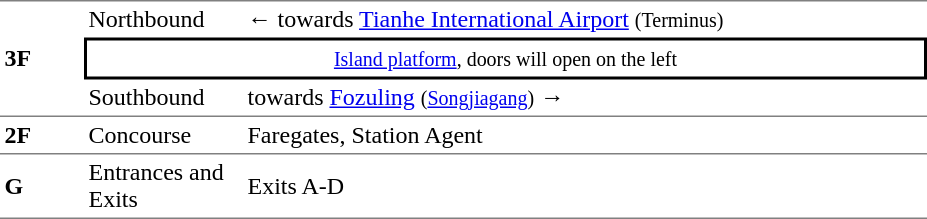<table table border=0 cellspacing=0 cellpadding=3>
<tr>
<td style="border-top:solid 1px gray;border-bottom:solid 1px gray;" rowspan=3><strong>3F</strong></td>
<td style="border-top:solid 1px gray;border-bottom:solid 0px gray;">Northbound</td>
<td style="border-top:solid 1px gray;border-bottom:solid 0px gray;">←  towards <a href='#'>Tianhe International Airport</a> <small>(Terminus)</small></td>
</tr>
<tr>
<td style="border-right:solid 2px black;border-left:solid 2px black;border-top:solid 2px black;border-bottom:solid 2px black;text-align:center;" colspan=2><small><a href='#'>Island platform</a>, doors will open on the left</small></td>
</tr>
<tr>
<td style="border-bottom:solid 1px gray;">Southbound</td>
<td style="border-bottom:solid 1px gray;"> towards <a href='#'>Fozuling</a> <small>(<a href='#'>Songjiagang</a>)</small> →</td>
</tr>
<tr>
<td style="border-top:solid 0px gray;border-bottom:solid 1px gray;" width=50><strong>2F</strong></td>
<td style="border-top:solid 0px gray;border-bottom:solid 1px gray;" width=100>Concourse</td>
<td style="border-top:solid 0px gray;border-bottom:solid 1px gray;" width=450>Faregates, Station Agent</td>
</tr>
<tr>
<td style="border-top:solid 0px gray;border-bottom:solid 1px gray;" width=50><strong>G</strong></td>
<td style="border-top:solid 0px gray;border-bottom:solid 1px gray;" width=100>Entrances and Exits</td>
<td style="border-top:solid 0px gray;border-bottom:solid 1px gray;" width=450>Exits A-D</td>
</tr>
</table>
